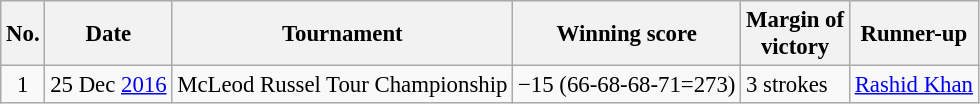<table class="wikitable" style="font-size:95%;">
<tr>
<th>No.</th>
<th>Date</th>
<th>Tournament</th>
<th>Winning score</th>
<th>Margin of<br>victory</th>
<th>Runner-up</th>
</tr>
<tr>
<td align=center>1</td>
<td align=right>25 Dec <a href='#'>2016</a></td>
<td>McLeod Russel Tour Championship</td>
<td>−15 (66-68-68-71=273)</td>
<td>3 strokes</td>
<td> <a href='#'>Rashid Khan</a></td>
</tr>
</table>
